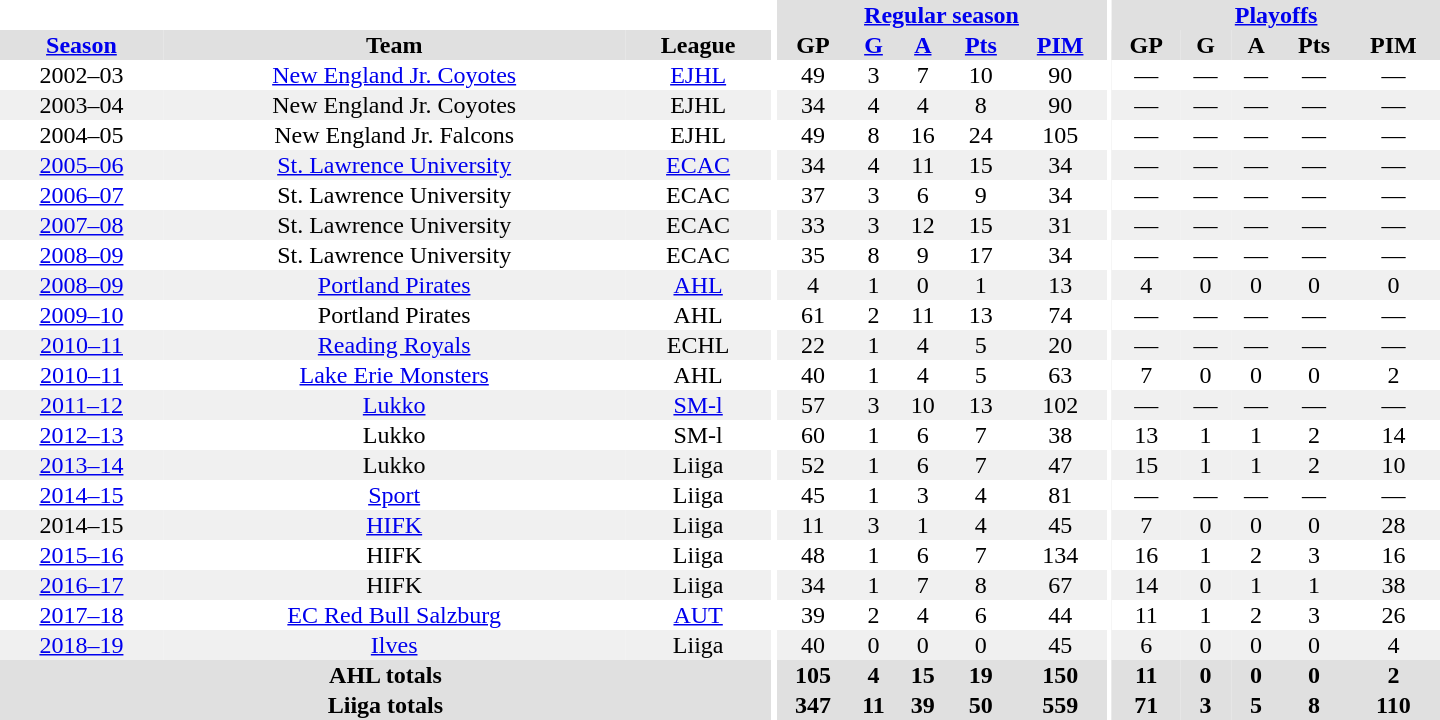<table border="0" cellpadding="1" cellspacing="0" style="text-align:center; width:60em">
<tr bgcolor="#e0e0e0">
<th colspan="3" bgcolor="#ffffff"></th>
<th rowspan="99" bgcolor="#ffffff"></th>
<th colspan="5"><a href='#'>Regular season</a></th>
<th rowspan="99" bgcolor="#ffffff"></th>
<th colspan="5"><a href='#'>Playoffs</a></th>
</tr>
<tr bgcolor="#e0e0e0">
<th><a href='#'>Season</a></th>
<th>Team</th>
<th>League</th>
<th>GP</th>
<th><a href='#'>G</a></th>
<th><a href='#'>A</a></th>
<th><a href='#'>Pts</a></th>
<th><a href='#'>PIM</a></th>
<th>GP</th>
<th>G</th>
<th>A</th>
<th>Pts</th>
<th>PIM</th>
</tr>
<tr>
<td>2002–03</td>
<td><a href='#'>New England Jr. Coyotes</a></td>
<td><a href='#'>EJHL</a></td>
<td>49</td>
<td>3</td>
<td>7</td>
<td>10</td>
<td>90</td>
<td>—</td>
<td>—</td>
<td>—</td>
<td>—</td>
<td>—</td>
</tr>
<tr bgcolor="#f0f0f0">
<td>2003–04</td>
<td>New England Jr. Coyotes</td>
<td>EJHL</td>
<td>34</td>
<td>4</td>
<td>4</td>
<td>8</td>
<td>90</td>
<td>—</td>
<td>—</td>
<td>—</td>
<td>—</td>
<td>—</td>
</tr>
<tr>
<td>2004–05</td>
<td>New England Jr. Falcons</td>
<td>EJHL</td>
<td>49</td>
<td>8</td>
<td>16</td>
<td>24</td>
<td>105</td>
<td>—</td>
<td>—</td>
<td>—</td>
<td>—</td>
<td>—</td>
</tr>
<tr bgcolor="#f0f0f0">
<td><a href='#'>2005–06</a></td>
<td><a href='#'>St. Lawrence University</a></td>
<td><a href='#'>ECAC</a></td>
<td>34</td>
<td>4</td>
<td>11</td>
<td>15</td>
<td>34</td>
<td>—</td>
<td>—</td>
<td>—</td>
<td>—</td>
<td>—</td>
</tr>
<tr>
<td><a href='#'>2006–07</a></td>
<td>St. Lawrence University</td>
<td>ECAC</td>
<td>37</td>
<td>3</td>
<td>6</td>
<td>9</td>
<td>34</td>
<td>—</td>
<td>—</td>
<td>—</td>
<td>—</td>
<td>—</td>
</tr>
<tr bgcolor="#f0f0f0">
<td><a href='#'>2007–08</a></td>
<td>St. Lawrence University</td>
<td>ECAC</td>
<td>33</td>
<td>3</td>
<td>12</td>
<td>15</td>
<td>31</td>
<td>—</td>
<td>—</td>
<td>—</td>
<td>—</td>
<td>—</td>
</tr>
<tr>
<td><a href='#'>2008–09</a></td>
<td>St. Lawrence University</td>
<td>ECAC</td>
<td>35</td>
<td>8</td>
<td>9</td>
<td>17</td>
<td>34</td>
<td>—</td>
<td>—</td>
<td>—</td>
<td>—</td>
<td>—</td>
</tr>
<tr bgcolor="#f0f0f0">
<td><a href='#'>2008–09</a></td>
<td><a href='#'>Portland Pirates</a></td>
<td><a href='#'>AHL</a></td>
<td>4</td>
<td>1</td>
<td>0</td>
<td>1</td>
<td>13</td>
<td>4</td>
<td>0</td>
<td>0</td>
<td>0</td>
<td>0</td>
</tr>
<tr>
<td><a href='#'>2009–10</a></td>
<td>Portland Pirates</td>
<td>AHL</td>
<td>61</td>
<td>2</td>
<td>11</td>
<td>13</td>
<td>74</td>
<td>—</td>
<td>—</td>
<td>—</td>
<td>—</td>
<td>—</td>
</tr>
<tr bgcolor="#f0f0f0">
<td><a href='#'>2010–11</a></td>
<td><a href='#'>Reading Royals</a></td>
<td>ECHL</td>
<td>22</td>
<td>1</td>
<td>4</td>
<td>5</td>
<td>20</td>
<td>—</td>
<td>—</td>
<td>—</td>
<td>—</td>
<td>—</td>
</tr>
<tr>
<td><a href='#'>2010–11</a></td>
<td><a href='#'>Lake Erie Monsters</a></td>
<td>AHL</td>
<td>40</td>
<td>1</td>
<td>4</td>
<td>5</td>
<td>63</td>
<td>7</td>
<td>0</td>
<td>0</td>
<td>0</td>
<td>2</td>
</tr>
<tr bgcolor="#f0f0f0">
<td><a href='#'>2011–12</a></td>
<td><a href='#'>Lukko</a></td>
<td><a href='#'>SM-l</a></td>
<td>57</td>
<td>3</td>
<td>10</td>
<td>13</td>
<td>102</td>
<td>—</td>
<td>—</td>
<td>—</td>
<td>—</td>
<td>—</td>
</tr>
<tr>
<td><a href='#'>2012–13</a></td>
<td>Lukko</td>
<td>SM-l</td>
<td>60</td>
<td>1</td>
<td>6</td>
<td>7</td>
<td>38</td>
<td>13</td>
<td>1</td>
<td>1</td>
<td>2</td>
<td>14</td>
</tr>
<tr bgcolor="#f0f0f0">
<td><a href='#'>2013–14</a></td>
<td>Lukko</td>
<td>Liiga</td>
<td>52</td>
<td>1</td>
<td>6</td>
<td>7</td>
<td>47</td>
<td>15</td>
<td>1</td>
<td>1</td>
<td>2</td>
<td>10</td>
</tr>
<tr>
<td><a href='#'>2014–15</a></td>
<td><a href='#'>Sport</a></td>
<td>Liiga</td>
<td>45</td>
<td>1</td>
<td>3</td>
<td>4</td>
<td>81</td>
<td>—</td>
<td>—</td>
<td>—</td>
<td>—</td>
<td>—</td>
</tr>
<tr bgcolor="#f0f0f0">
<td>2014–15</td>
<td><a href='#'>HIFK</a></td>
<td>Liiga</td>
<td>11</td>
<td>3</td>
<td>1</td>
<td>4</td>
<td>45</td>
<td>7</td>
<td>0</td>
<td>0</td>
<td>0</td>
<td>28</td>
</tr>
<tr>
<td><a href='#'>2015–16</a></td>
<td>HIFK</td>
<td>Liiga</td>
<td>48</td>
<td>1</td>
<td>6</td>
<td>7</td>
<td>134</td>
<td>16</td>
<td>1</td>
<td>2</td>
<td>3</td>
<td>16</td>
</tr>
<tr bgcolor="#f0f0f0">
<td><a href='#'>2016–17</a></td>
<td>HIFK</td>
<td>Liiga</td>
<td>34</td>
<td>1</td>
<td>7</td>
<td>8</td>
<td>67</td>
<td>14</td>
<td>0</td>
<td>1</td>
<td>1</td>
<td>38</td>
</tr>
<tr>
<td><a href='#'>2017–18</a></td>
<td><a href='#'>EC Red Bull Salzburg</a></td>
<td><a href='#'>AUT</a></td>
<td>39</td>
<td>2</td>
<td>4</td>
<td>6</td>
<td>44</td>
<td>11</td>
<td>1</td>
<td>2</td>
<td>3</td>
<td>26</td>
</tr>
<tr bgcolor="#f0f0f0">
<td><a href='#'>2018–19</a></td>
<td><a href='#'>Ilves</a></td>
<td>Liiga</td>
<td>40</td>
<td>0</td>
<td>0</td>
<td>0</td>
<td>45</td>
<td>6</td>
<td>0</td>
<td>0</td>
<td>0</td>
<td>4</td>
</tr>
<tr bgcolor="#e0e0e0">
<th colspan="3">AHL totals</th>
<th>105</th>
<th>4</th>
<th>15</th>
<th>19</th>
<th>150</th>
<th>11</th>
<th>0</th>
<th>0</th>
<th>0</th>
<th>2</th>
</tr>
<tr bgcolor="#e0e0e0">
<th colspan="3">Liiga totals</th>
<th>347</th>
<th>11</th>
<th>39</th>
<th>50</th>
<th>559</th>
<th>71</th>
<th>3</th>
<th>5</th>
<th>8</th>
<th>110</th>
</tr>
</table>
